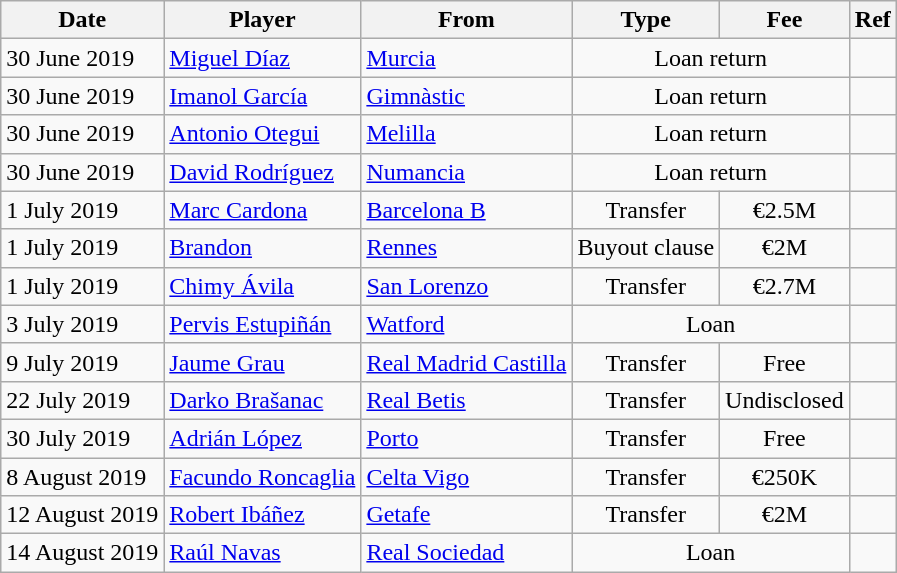<table class="wikitable">
<tr>
<th>Date</th>
<th>Player</th>
<th>From</th>
<th>Type</th>
<th>Fee</th>
<th>Ref</th>
</tr>
<tr>
<td>30 June 2019</td>
<td> <a href='#'>Miguel Díaz</a></td>
<td><a href='#'>Murcia</a></td>
<td style="text-align:center;" colspan="2">Loan return</td>
<td align=center></td>
</tr>
<tr>
<td>30 June 2019</td>
<td> <a href='#'>Imanol García</a></td>
<td><a href='#'>Gimnàstic</a></td>
<td style="text-align:center;" colspan="2">Loan return</td>
<td align=center></td>
</tr>
<tr>
<td>30 June 2019</td>
<td> <a href='#'>Antonio Otegui</a></td>
<td><a href='#'>Melilla</a></td>
<td style="text-align:center;" colspan="2">Loan return</td>
<td align=center></td>
</tr>
<tr>
<td>30 June 2019</td>
<td> <a href='#'>David Rodríguez</a></td>
<td><a href='#'>Numancia</a></td>
<td style="text-align:center;" colspan="2">Loan return</td>
<td align=center></td>
</tr>
<tr>
<td>1 July 2019</td>
<td> <a href='#'>Marc Cardona</a></td>
<td><a href='#'>Barcelona B</a></td>
<td align=center>Transfer</td>
<td align=center>€2.5M</td>
<td align=center></td>
</tr>
<tr>
<td>1 July 2019</td>
<td> <a href='#'>Brandon</a></td>
<td> <a href='#'>Rennes</a></td>
<td align=center>Buyout clause</td>
<td align=center>€2M</td>
<td align=center></td>
</tr>
<tr>
<td>1 July 2019</td>
<td> <a href='#'>Chimy Ávila</a></td>
<td> <a href='#'>San Lorenzo</a></td>
<td align=center>Transfer</td>
<td align=center>€2.7M</td>
<td align=center></td>
</tr>
<tr>
<td>3 July 2019</td>
<td> <a href='#'>Pervis Estupiñán</a></td>
<td> <a href='#'>Watford</a></td>
<td style="text-align:center;" colspan="2">Loan</td>
<td align=center></td>
</tr>
<tr>
<td>9 July 2019</td>
<td> <a href='#'>Jaume Grau</a></td>
<td><a href='#'>Real Madrid Castilla</a></td>
<td align=center>Transfer</td>
<td align=center>Free</td>
<td align=center></td>
</tr>
<tr>
<td>22 July 2019</td>
<td> <a href='#'>Darko Brašanac</a></td>
<td><a href='#'>Real Betis</a></td>
<td align=center>Transfer</td>
<td align=center>Undisclosed</td>
<td align=center></td>
</tr>
<tr>
<td>30 July 2019</td>
<td> <a href='#'>Adrián López</a></td>
<td> <a href='#'>Porto</a></td>
<td align=center>Transfer</td>
<td align=center>Free</td>
<td align=center></td>
</tr>
<tr>
<td>8 August 2019</td>
<td> <a href='#'>Facundo Roncaglia</a></td>
<td><a href='#'>Celta Vigo</a></td>
<td align=center>Transfer</td>
<td align=center>€250K</td>
<td align=center></td>
</tr>
<tr>
<td>12 August 2019</td>
<td> <a href='#'>Robert Ibáñez</a></td>
<td><a href='#'>Getafe</a></td>
<td align=center>Transfer</td>
<td align=center>€2M</td>
<td align=center></td>
</tr>
<tr>
<td>14 August 2019</td>
<td> <a href='#'>Raúl Navas</a></td>
<td><a href='#'>Real Sociedad</a></td>
<td style="text-align:center;" colspan="2">Loan</td>
<td align=center></td>
</tr>
</table>
